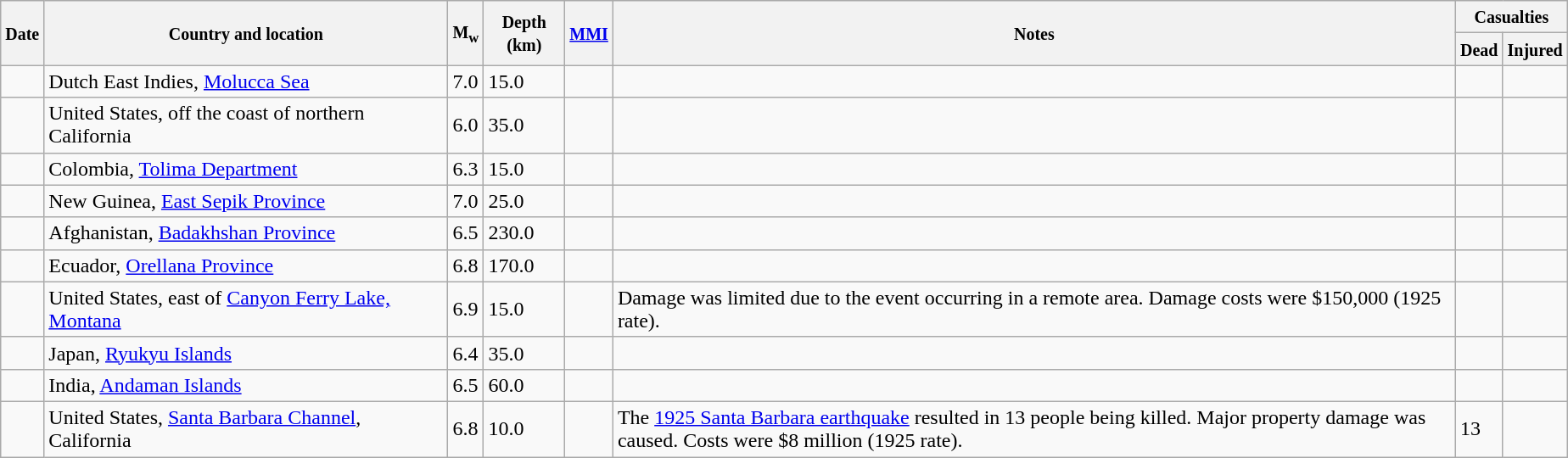<table class="wikitable sortable sort-under" style="border:1px black; margin-left:1em;">
<tr>
<th rowspan="2"><small>Date</small></th>
<th rowspan="2" style="width: 310px"><small>Country and location</small></th>
<th rowspan="2"><small>M<sub>w</sub></small></th>
<th rowspan="2"><small>Depth (km)</small></th>
<th rowspan="2"><small><a href='#'>MMI</a></small></th>
<th rowspan="2" class="unsortable"><small>Notes</small></th>
<th colspan="2"><small>Casualties</small></th>
</tr>
<tr>
<th><small>Dead</small></th>
<th><small>Injured</small></th>
</tr>
<tr>
<td></td>
<td>Dutch East Indies, <a href='#'>Molucca Sea</a></td>
<td>7.0</td>
<td>15.0</td>
<td></td>
<td></td>
<td></td>
<td></td>
</tr>
<tr>
<td></td>
<td>United States, off the coast of northern California</td>
<td>6.0</td>
<td>35.0</td>
<td></td>
<td></td>
<td></td>
<td></td>
</tr>
<tr>
<td></td>
<td>Colombia, <a href='#'>Tolima Department</a></td>
<td>6.3</td>
<td>15.0</td>
<td></td>
<td></td>
<td></td>
<td></td>
</tr>
<tr>
<td></td>
<td>New Guinea, <a href='#'>East Sepik Province</a></td>
<td>7.0</td>
<td>25.0</td>
<td></td>
<td></td>
<td></td>
<td></td>
</tr>
<tr>
<td></td>
<td>Afghanistan, <a href='#'>Badakhshan Province</a></td>
<td>6.5</td>
<td>230.0</td>
<td></td>
<td></td>
<td></td>
<td></td>
</tr>
<tr>
<td></td>
<td>Ecuador, <a href='#'>Orellana Province</a></td>
<td>6.8</td>
<td>170.0</td>
<td></td>
<td></td>
<td></td>
<td></td>
</tr>
<tr>
<td></td>
<td>United States, east of <a href='#'>Canyon Ferry Lake, Montana</a></td>
<td>6.9</td>
<td>15.0</td>
<td></td>
<td>Damage was limited due to the event occurring in a remote area. Damage costs were $150,000 (1925 rate).</td>
<td></td>
<td></td>
</tr>
<tr>
<td></td>
<td>Japan, <a href='#'>Ryukyu Islands</a></td>
<td>6.4</td>
<td>35.0</td>
<td></td>
<td></td>
<td></td>
<td></td>
</tr>
<tr>
<td></td>
<td>India, <a href='#'>Andaman Islands</a></td>
<td>6.5</td>
<td>60.0</td>
<td></td>
<td></td>
<td></td>
<td></td>
</tr>
<tr>
<td></td>
<td>United States, <a href='#'>Santa Barbara Channel</a>, California</td>
<td>6.8</td>
<td>10.0</td>
<td></td>
<td>The <a href='#'>1925 Santa Barbara earthquake</a> resulted in 13 people being killed. Major property damage was caused. Costs were $8 million (1925 rate).</td>
<td>13</td>
<td></td>
</tr>
</table>
